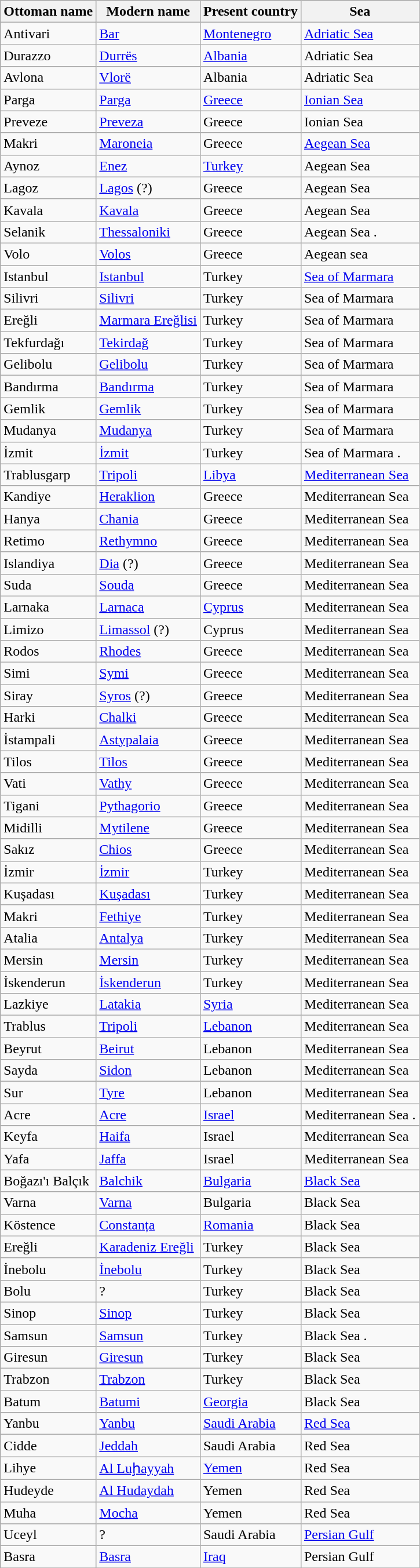<table class="sortable wikitable">
<tr>
<th>Ottoman name</th>
<th>Modern name</th>
<th>Present country</th>
<th>Sea</th>
</tr>
<tr>
<td>Antivari</td>
<td><a href='#'>Bar</a></td>
<td><a href='#'>Montenegro</a></td>
<td><a href='#'>Adriatic Sea</a></td>
</tr>
<tr>
<td>Durazzo</td>
<td><a href='#'>Durrës</a></td>
<td><a href='#'>Albania</a></td>
<td>Adriatic Sea</td>
</tr>
<tr>
<td>Avlona</td>
<td><a href='#'>Vlorë</a></td>
<td>Albania</td>
<td>Adriatic Sea</td>
</tr>
<tr>
<td>Parga</td>
<td><a href='#'>Parga</a></td>
<td><a href='#'>Greece</a></td>
<td><a href='#'>Ionian Sea</a></td>
</tr>
<tr>
<td>Preveze</td>
<td><a href='#'>Preveza</a></td>
<td>Greece</td>
<td>Ionian Sea</td>
</tr>
<tr>
<td>Makri</td>
<td><a href='#'>Maroneia</a></td>
<td>Greece</td>
<td><a href='#'>Aegean Sea</a></td>
</tr>
<tr>
<td>Aynoz</td>
<td><a href='#'>Enez</a></td>
<td><a href='#'>Turkey</a></td>
<td>Aegean Sea</td>
</tr>
<tr>
<td>Lagoz</td>
<td><a href='#'>Lagos</a> (?)</td>
<td>Greece</td>
<td>Aegean Sea</td>
</tr>
<tr>
<td>Kavala</td>
<td><a href='#'>Kavala</a></td>
<td>Greece</td>
<td>Aegean Sea</td>
</tr>
<tr>
<td>Selanik</td>
<td><a href='#'>Thessaloniki</a></td>
<td>Greece</td>
<td>Aegean Sea    .</td>
</tr>
<tr>
<td>Volo</td>
<td><a href='#'>Volos</a></td>
<td>Greece</td>
<td>Aegean sea</td>
</tr>
<tr>
<td>Istanbul</td>
<td><a href='#'>Istanbul</a></td>
<td>Turkey</td>
<td><a href='#'>Sea of Marmara</a></td>
</tr>
<tr>
<td>Silivri</td>
<td><a href='#'>Silivri</a></td>
<td>Turkey</td>
<td>Sea of Marmara</td>
</tr>
<tr>
<td>Ereğli</td>
<td><a href='#'>Marmara Ereğlisi</a></td>
<td>Turkey</td>
<td>Sea of Marmara</td>
</tr>
<tr>
<td>Tekfurdağı</td>
<td><a href='#'>Tekirdağ</a></td>
<td>Turkey</td>
<td>Sea of Marmara</td>
</tr>
<tr>
<td>Gelibolu</td>
<td><a href='#'>Gelibolu</a></td>
<td>Turkey</td>
<td>Sea of Marmara</td>
</tr>
<tr>
<td>Bandırma</td>
<td><a href='#'>Bandırma</a></td>
<td>Turkey</td>
<td>Sea of Marmara</td>
</tr>
<tr>
<td>Gemlik</td>
<td><a href='#'>Gemlik</a></td>
<td>Turkey</td>
<td>Sea of Marmara</td>
</tr>
<tr>
<td>Mudanya</td>
<td><a href='#'>Mudanya</a></td>
<td>Turkey</td>
<td>Sea of Marmara</td>
</tr>
<tr>
<td>İzmit</td>
<td><a href='#'>İzmit</a></td>
<td>Turkey</td>
<td>Sea of Marmara                    .</td>
</tr>
<tr>
<td>Trablusgarp</td>
<td><a href='#'>Tripoli</a></td>
<td><a href='#'>Libya</a></td>
<td><a href='#'>Mediterranean Sea</a></td>
</tr>
<tr>
<td>Kandiye</td>
<td><a href='#'>Heraklion</a></td>
<td>Greece</td>
<td>Mediterranean Sea</td>
</tr>
<tr>
<td>Hanya</td>
<td><a href='#'>Chania</a></td>
<td>Greece</td>
<td>Mediterranean Sea</td>
</tr>
<tr>
<td>Retimo</td>
<td><a href='#'>Rethymno</a></td>
<td>Greece</td>
<td>Mediterranean Sea</td>
</tr>
<tr>
<td>Islandiya</td>
<td><a href='#'>Dia</a> (?)</td>
<td>Greece</td>
<td>Mediterranean Sea</td>
</tr>
<tr>
<td>Suda</td>
<td><a href='#'>Souda</a></td>
<td>Greece</td>
<td>Mediterranean Sea</td>
</tr>
<tr>
<td>Larnaka</td>
<td><a href='#'>Larnaca</a></td>
<td><a href='#'>Cyprus</a></td>
<td>Mediterranean Sea</td>
</tr>
<tr>
<td>Limizo</td>
<td><a href='#'>Limassol</a> (?)</td>
<td>Cyprus</td>
<td>Mediterranean Sea</td>
</tr>
<tr>
<td>Rodos</td>
<td><a href='#'>Rhodes</a></td>
<td>Greece</td>
<td>Mediterranean Sea</td>
</tr>
<tr>
<td>Simi</td>
<td><a href='#'>Symi</a></td>
<td>Greece</td>
<td>Mediterranean Sea</td>
</tr>
<tr>
<td>Siray</td>
<td><a href='#'>Syros</a> (?)</td>
<td>Greece</td>
<td>Mediterranean Sea</td>
</tr>
<tr>
<td>Harki</td>
<td><a href='#'>Chalki</a></td>
<td>Greece</td>
<td>Mediterranean Sea</td>
</tr>
<tr>
<td>İstampali</td>
<td><a href='#'>Astypalaia</a></td>
<td>Greece</td>
<td>Mediterranean Sea</td>
</tr>
<tr>
<td>Tilos</td>
<td><a href='#'>Tilos</a></td>
<td>Greece</td>
<td>Mediterranean Sea</td>
</tr>
<tr>
<td>Vati</td>
<td><a href='#'>Vathy</a></td>
<td>Greece</td>
<td>Mediterranean Sea</td>
</tr>
<tr>
<td>Tigani</td>
<td><a href='#'>Pythagorio</a></td>
<td>Greece</td>
<td>Mediterranean Sea</td>
</tr>
<tr>
<td>Midilli</td>
<td><a href='#'>Mytilene</a></td>
<td>Greece</td>
<td>Mediterranean Sea</td>
</tr>
<tr>
<td>Sakız</td>
<td><a href='#'>Chios</a></td>
<td>Greece</td>
<td>Mediterranean Sea</td>
</tr>
<tr>
<td>İzmir</td>
<td><a href='#'>İzmir</a></td>
<td>Turkey</td>
<td>Mediterranean Sea</td>
</tr>
<tr>
<td>Kuşadası</td>
<td><a href='#'>Kuşadası</a></td>
<td>Turkey</td>
<td>Mediterranean Sea</td>
</tr>
<tr>
<td>Makri</td>
<td><a href='#'>Fethiye</a></td>
<td>Turkey</td>
<td>Mediterranean Sea</td>
</tr>
<tr>
<td>Atalia</td>
<td><a href='#'>Antalya</a></td>
<td>Turkey</td>
<td>Mediterranean Sea</td>
</tr>
<tr>
<td>Mersin</td>
<td><a href='#'>Mersin</a></td>
<td>Turkey</td>
<td>Mediterranean Sea</td>
</tr>
<tr>
<td>İskenderun</td>
<td><a href='#'>İskenderun</a></td>
<td>Turkey</td>
<td>Mediterranean Sea</td>
</tr>
<tr>
<td>Lazkiye</td>
<td><a href='#'>Latakia</a></td>
<td><a href='#'>Syria</a></td>
<td>Mediterranean Sea</td>
</tr>
<tr>
<td>Trablus</td>
<td><a href='#'>Tripoli</a></td>
<td><a href='#'>Lebanon</a></td>
<td>Mediterranean Sea</td>
</tr>
<tr>
<td>Beyrut</td>
<td><a href='#'>Beirut</a></td>
<td>Lebanon</td>
<td>Mediterranean Sea</td>
</tr>
<tr>
<td>Sayda</td>
<td><a href='#'>Sidon</a></td>
<td>Lebanon</td>
<td>Mediterranean Sea</td>
</tr>
<tr>
<td>Sur</td>
<td><a href='#'>Tyre</a></td>
<td>Lebanon</td>
<td>Mediterranean Sea</td>
</tr>
<tr>
<td>Acre</td>
<td><a href='#'>Acre</a></td>
<td><a href='#'>Israel</a></td>
<td>Mediterranean Sea       .</td>
</tr>
<tr>
<td>Keyfa</td>
<td><a href='#'>Haifa</a></td>
<td>Israel</td>
<td>Mediterranean Sea</td>
</tr>
<tr>
<td>Yafa</td>
<td><a href='#'>Jaffa</a></td>
<td>Israel</td>
<td>Mediterranean Sea</td>
</tr>
<tr>
<td>Boğazı'ı Balçık</td>
<td><a href='#'>Balchik</a></td>
<td><a href='#'>Bulgaria</a></td>
<td><a href='#'>Black Sea</a></td>
</tr>
<tr>
<td>Varna</td>
<td><a href='#'>Varna</a></td>
<td>Bulgaria</td>
<td>Black Sea</td>
</tr>
<tr>
<td>Köstence</td>
<td><a href='#'>Constanța</a></td>
<td><a href='#'>Romania</a></td>
<td>Black Sea</td>
</tr>
<tr>
<td>Ereğli</td>
<td><a href='#'>Karadeniz Ereğli</a></td>
<td>Turkey</td>
<td>Black Sea</td>
</tr>
<tr>
<td>İnebolu</td>
<td><a href='#'>İnebolu</a></td>
<td>Turkey</td>
<td>Black Sea</td>
</tr>
<tr>
<td>Bolu</td>
<td>?</td>
<td>Turkey</td>
<td>Black Sea</td>
</tr>
<tr>
<td>Sinop</td>
<td><a href='#'>Sinop</a></td>
<td>Turkey</td>
<td>Black Sea</td>
</tr>
<tr>
<td>Samsun</td>
<td><a href='#'>Samsun</a></td>
<td>Turkey</td>
<td>Black Sea    .</td>
</tr>
<tr>
<td>Giresun</td>
<td><a href='#'>Giresun</a></td>
<td>Turkey</td>
<td>Black Sea</td>
</tr>
<tr>
<td>Trabzon</td>
<td><a href='#'>Trabzon</a></td>
<td>Turkey</td>
<td>Black Sea</td>
</tr>
<tr>
<td>Batum</td>
<td><a href='#'>Batumi</a></td>
<td><a href='#'>Georgia</a></td>
<td>Black Sea</td>
</tr>
<tr>
<td>Yanbu</td>
<td><a href='#'>Yanbu</a></td>
<td><a href='#'>Saudi Arabia</a></td>
<td><a href='#'>Red Sea</a></td>
</tr>
<tr>
<td>Cidde</td>
<td><a href='#'>Jeddah</a></td>
<td>Saudi Arabia</td>
<td>Red Sea</td>
</tr>
<tr>
<td>Lihye</td>
<td><a href='#'>Al Luḩayyah</a></td>
<td><a href='#'>Yemen</a></td>
<td>Red Sea</td>
</tr>
<tr>
<td>Hudeyde</td>
<td><a href='#'>Al Hudaydah</a></td>
<td>Yemen</td>
<td>Red Sea</td>
</tr>
<tr>
<td>Muha</td>
<td><a href='#'>Mocha</a></td>
<td>Yemen</td>
<td>Red Sea</td>
</tr>
<tr>
<td>Uceyl</td>
<td>?</td>
<td>Saudi Arabia</td>
<td><a href='#'>Persian Gulf</a></td>
</tr>
<tr>
<td>Basra</td>
<td><a href='#'>Basra</a></td>
<td><a href='#'>Iraq</a></td>
<td>Persian Gulf</td>
</tr>
<tr>
</tr>
</table>
